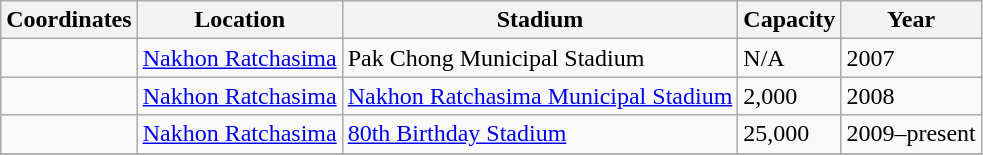<table class="wikitable sortable">
<tr>
<th>Coordinates</th>
<th>Location</th>
<th>Stadium</th>
<th>Capacity</th>
<th>Year</th>
</tr>
<tr>
<td></td>
<td><a href='#'>Nakhon Ratchasima</a></td>
<td>Pak Chong Municipal Stadium</td>
<td>N/A</td>
<td>2007</td>
</tr>
<tr>
<td></td>
<td><a href='#'>Nakhon Ratchasima</a></td>
<td><a href='#'>Nakhon Ratchasima Municipal Stadium</a></td>
<td>2,000</td>
<td>2008</td>
</tr>
<tr>
<td></td>
<td><a href='#'>Nakhon Ratchasima</a></td>
<td><a href='#'>80th Birthday Stadium</a></td>
<td>25,000</td>
<td>2009–present</td>
</tr>
<tr>
</tr>
</table>
